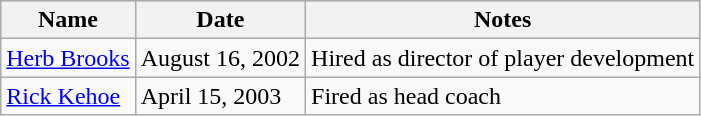<table class="wikitable">
<tr style="text-align:center; background:#ddd;">
<th>Name</th>
<th>Date</th>
<th>Notes</th>
</tr>
<tr>
<td><a href='#'>Herb Brooks</a></td>
<td>August 16, 2002</td>
<td>Hired as director of player development</td>
</tr>
<tr>
<td><a href='#'>Rick Kehoe</a></td>
<td>April 15, 2003</td>
<td>Fired as head coach</td>
</tr>
</table>
